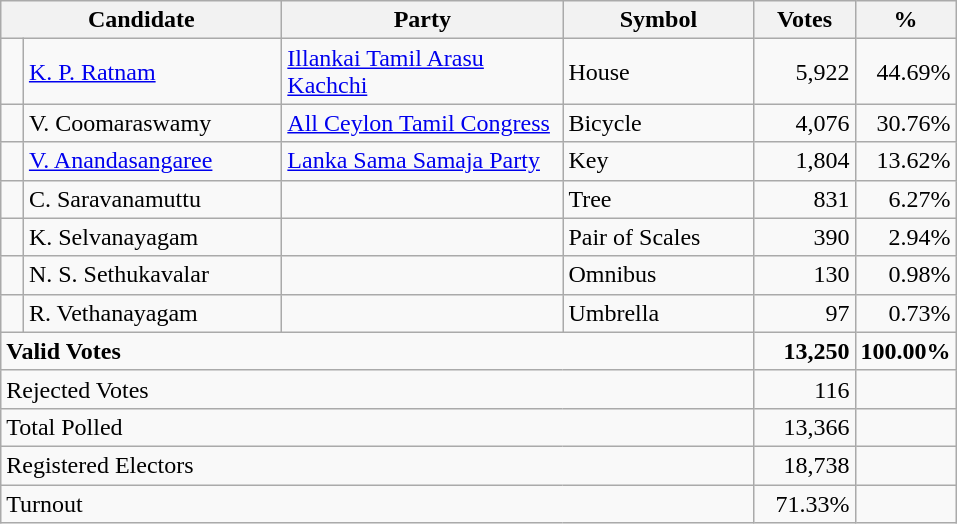<table class="wikitable" border="1" style="text-align:right;">
<tr>
<th align=left colspan=2 width="180">Candidate</th>
<th align=left width="180">Party</th>
<th align=left width="120">Symbol</th>
<th align=left width="60">Votes</th>
<th align=left width="60">%</th>
</tr>
<tr>
<td bgcolor=> </td>
<td align=left><a href='#'>K. P. Ratnam</a></td>
<td align=left><a href='#'>Illankai Tamil Arasu Kachchi</a></td>
<td align=left>House</td>
<td>5,922</td>
<td>44.69%</td>
</tr>
<tr>
<td bgcolor=> </td>
<td align=left>V. Coomaraswamy</td>
<td align=left><a href='#'>All Ceylon Tamil Congress</a></td>
<td align=left>Bicycle</td>
<td>4,076</td>
<td>30.76%</td>
</tr>
<tr>
<td bgcolor=> </td>
<td align=left><a href='#'>V. Anandasangaree</a></td>
<td align=left><a href='#'>Lanka Sama Samaja Party</a></td>
<td align=left>Key</td>
<td>1,804</td>
<td>13.62%</td>
</tr>
<tr>
<td></td>
<td align=left>C. Saravanamuttu</td>
<td></td>
<td align=left>Tree</td>
<td>831</td>
<td>6.27%</td>
</tr>
<tr>
<td></td>
<td align=left>K. Selvanayagam</td>
<td></td>
<td align=left>Pair of Scales</td>
<td>390</td>
<td>2.94%</td>
</tr>
<tr>
<td></td>
<td align=left>N. S. Sethukavalar</td>
<td></td>
<td align=left>Omnibus</td>
<td>130</td>
<td>0.98%</td>
</tr>
<tr>
<td></td>
<td align=left>R. Vethanayagam</td>
<td></td>
<td align=left>Umbrella</td>
<td>97</td>
<td>0.73%</td>
</tr>
<tr>
<td align=left colspan=4><strong>Valid Votes</strong></td>
<td><strong>13,250</strong></td>
<td><strong>100.00%</strong></td>
</tr>
<tr>
<td align=left colspan=4>Rejected Votes</td>
<td>116</td>
<td></td>
</tr>
<tr>
<td align=left colspan=4>Total Polled</td>
<td>13,366</td>
<td></td>
</tr>
<tr>
<td align=left colspan=4>Registered Electors</td>
<td>18,738</td>
<td></td>
</tr>
<tr>
<td align=left colspan=4>Turnout</td>
<td>71.33%</td>
</tr>
</table>
